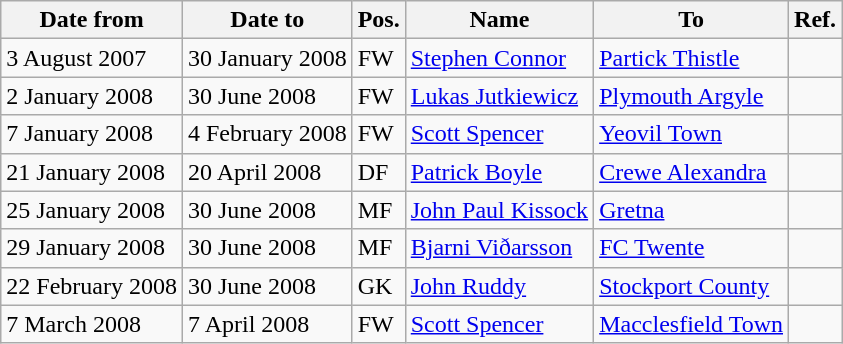<table class="wikitable">
<tr>
<th>Date from</th>
<th>Date to</th>
<th>Pos.</th>
<th>Name</th>
<th>To</th>
<th>Ref.</th>
</tr>
<tr>
<td>3 August 2007</td>
<td>30 January 2008</td>
<td>FW</td>
<td> <a href='#'>Stephen Connor</a></td>
<td> <a href='#'>Partick Thistle</a></td>
<td align="center"></td>
</tr>
<tr>
<td>2 January 2008</td>
<td>30 June 2008</td>
<td>FW</td>
<td> <a href='#'>Lukas Jutkiewicz</a></td>
<td> <a href='#'>Plymouth Argyle</a></td>
<td align="center"></td>
</tr>
<tr>
<td>7 January 2008</td>
<td>4 February 2008</td>
<td>FW</td>
<td> <a href='#'>Scott Spencer</a></td>
<td> <a href='#'>Yeovil Town</a></td>
<td align="center"></td>
</tr>
<tr>
<td>21 January 2008</td>
<td>20 April 2008</td>
<td>DF</td>
<td> <a href='#'>Patrick Boyle</a></td>
<td> <a href='#'>Crewe Alexandra</a></td>
<td align="center"></td>
</tr>
<tr>
<td>25 January 2008</td>
<td>30 June 2008</td>
<td>MF</td>
<td> <a href='#'>John Paul Kissock</a></td>
<td> <a href='#'>Gretna</a></td>
<td align="center"></td>
</tr>
<tr>
<td>29 January 2008</td>
<td>30 June 2008</td>
<td>MF</td>
<td> <a href='#'>Bjarni Viðarsson</a></td>
<td> <a href='#'>FC Twente</a></td>
<td align="center"></td>
</tr>
<tr>
<td>22 February 2008</td>
<td>30 June 2008</td>
<td>GK</td>
<td> <a href='#'>John Ruddy</a></td>
<td> <a href='#'>Stockport County</a></td>
<td align="center"></td>
</tr>
<tr>
<td>7 March 2008</td>
<td>7 April 2008</td>
<td>FW</td>
<td> <a href='#'>Scott Spencer</a></td>
<td> <a href='#'>Macclesfield Town</a></td>
<td align="center"></td>
</tr>
</table>
